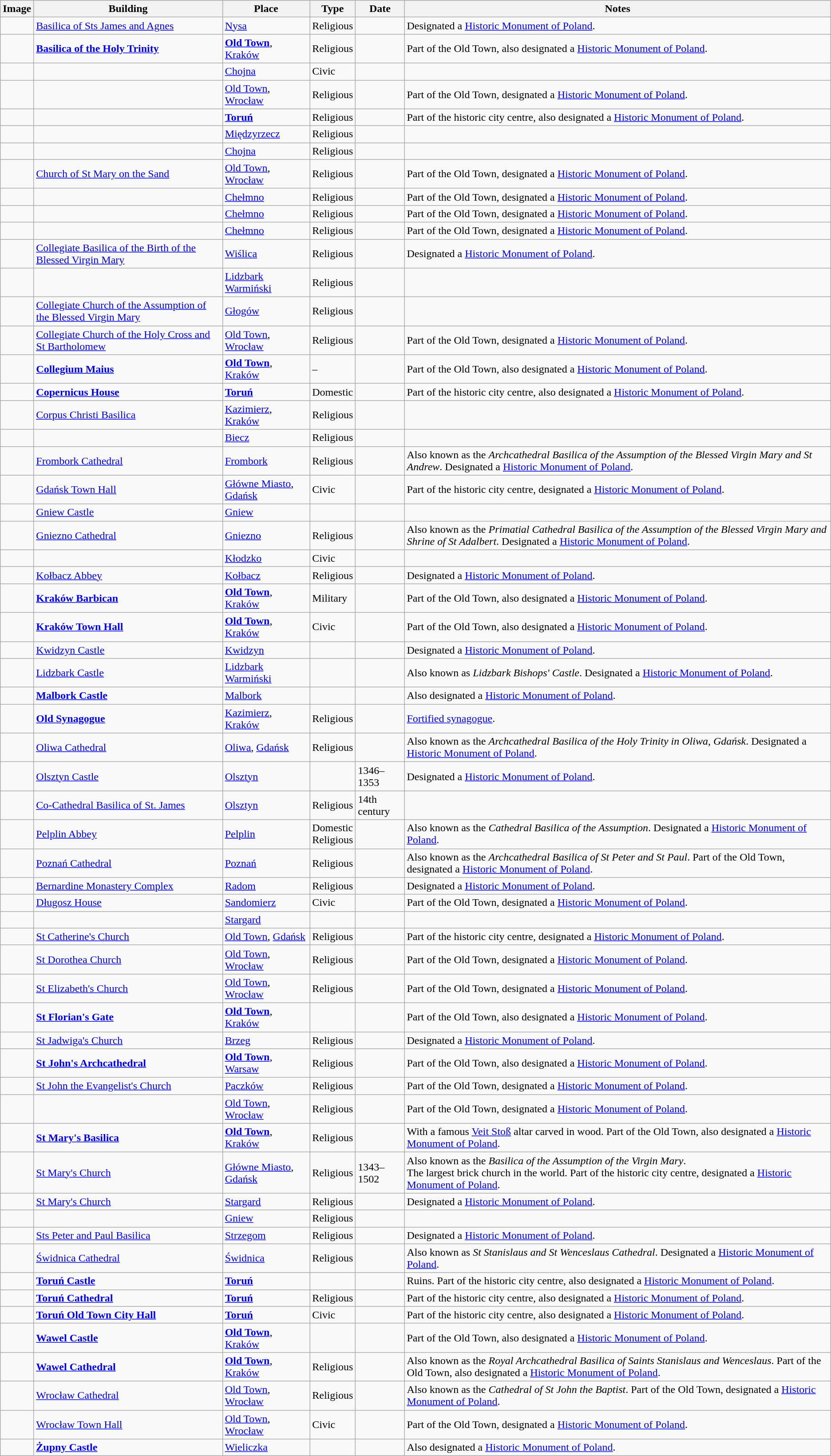<table class="wikitable sortable mw-collapsible mw-collapsed">
<tr>
<th>Image</th>
<th>Building</th>
<th>Place</th>
<th>Type</th>
<th>Date</th>
<th>Notes</th>
</tr>
<tr>
<td></td>
<td><a href='#'>Basilica of Sts James and Agnes</a></td>
<td><a href='#'>Nysa</a></td>
<td>Religious</td>
<td></td>
<td>Designated a <a href='#'>Historic Monument of Poland</a>.</td>
</tr>
<tr>
<td></td>
<td><strong><a href='#'>Basilica of the Holy Trinity</a></strong></td>
<td><strong><a href='#'>Old Town</a></strong>, <a href='#'>Kraków</a></td>
<td>Religious</td>
<td></td>
<td>Part of the Old Town, also designated a <a href='#'>Historic Monument of Poland</a>.</td>
</tr>
<tr>
<td></td>
<td></td>
<td><a href='#'>Chojna</a></td>
<td>Civic</td>
<td></td>
<td></td>
</tr>
<tr>
<td></td>
<td></td>
<td><a href='#'>Old Town</a>, <a href='#'>Wrocław</a></td>
<td>Religious</td>
<td></td>
<td>Part of the Old Town, designated a <a href='#'>Historic Monument of Poland</a>.</td>
</tr>
<tr>
<td></td>
<td><strong></strong></td>
<td><strong><a href='#'>Toruń</a></strong></td>
<td>Religious</td>
<td></td>
<td>Part of the historic city centre, also designated a <a href='#'>Historic Monument of Poland</a>.</td>
</tr>
<tr>
<td></td>
<td></td>
<td><a href='#'>Międzyrzecz</a></td>
<td>Religious</td>
<td></td>
<td></td>
</tr>
<tr>
<td></td>
<td></td>
<td><a href='#'>Chojna</a></td>
<td>Religious</td>
<td></td>
<td></td>
</tr>
<tr>
<td></td>
<td><a href='#'>Church of St Mary on the Sand</a></td>
<td><a href='#'>Old Town</a>, <a href='#'>Wrocław</a></td>
<td>Religious</td>
<td></td>
<td>Part of the Old Town, designated a <a href='#'>Historic Monument of Poland</a>.</td>
</tr>
<tr>
<td></td>
<td></td>
<td><a href='#'>Chełmno</a></td>
<td>Religious</td>
<td></td>
<td>Part of the Old Town, designated a <a href='#'>Historic Monument of Poland</a>.</td>
</tr>
<tr>
<td></td>
<td></td>
<td><a href='#'>Chełmno</a></td>
<td>Religious</td>
<td></td>
<td>Part of the Old Town, designated a <a href='#'>Historic Monument of Poland</a>.</td>
</tr>
<tr>
<td></td>
<td></td>
<td><a href='#'>Chełmno</a></td>
<td>Religious</td>
<td></td>
<td>Part of the Old Town, designated a <a href='#'>Historic Monument of Poland</a>.</td>
</tr>
<tr>
<td></td>
<td><a href='#'>Collegiate Basilica of the Birth of the Blessed Virgin Mary</a></td>
<td><a href='#'>Wiślica</a></td>
<td>Religious</td>
<td></td>
<td>Designated a <a href='#'>Historic Monument of Poland</a>.</td>
</tr>
<tr>
<td></td>
<td></td>
<td><a href='#'>Lidzbark Warmiński</a></td>
<td>Religious</td>
<td></td>
<td></td>
</tr>
<tr>
<td></td>
<td><a href='#'>Collegiate Church of the Assumption of the Blessed Virgin Mary</a></td>
<td><a href='#'>Głogów</a></td>
<td>Religious</td>
<td></td>
<td></td>
</tr>
<tr>
<td></td>
<td><a href='#'>Collegiate Church of the Holy Cross and St Bartholomew</a></td>
<td><a href='#'>Old Town</a>, <a href='#'>Wrocław</a></td>
<td>Religious</td>
<td></td>
<td>Part of the Old Town, designated a <a href='#'>Historic Monument of Poland</a>.</td>
</tr>
<tr>
<td></td>
<td><strong><a href='#'>Collegium Maius</a></strong></td>
<td><strong><a href='#'>Old Town</a></strong>, <a href='#'>Kraków</a></td>
<td>–</td>
<td></td>
<td>Part of the Old Town, also designated a <a href='#'>Historic Monument of Poland</a>.</td>
</tr>
<tr>
<td></td>
<td><a href='#'><strong>Copernicus House</strong></a></td>
<td><strong><a href='#'>Toruń</a></strong></td>
<td>Domestic</td>
<td></td>
<td>Part of the historic city centre, also designated a <a href='#'>Historic Monument of Poland</a>.</td>
</tr>
<tr>
<td></td>
<td><a href='#'>Corpus Christi Basilica</a></td>
<td><a href='#'>Kazimierz</a>, <a href='#'>Kraków</a></td>
<td>Religious</td>
<td></td>
<td></td>
</tr>
<tr>
<td></td>
<td></td>
<td><a href='#'>Biecz</a></td>
<td>Religious</td>
<td></td>
<td></td>
</tr>
<tr>
<td></td>
<td><a href='#'>Frombork Cathedral</a></td>
<td><a href='#'>Frombork</a></td>
<td>Religious</td>
<td></td>
<td>Also known as the <em>Archcathedral Basilica of the Assumption of the Blessed Virgin Mary and St Andrew</em>. Designated a <a href='#'>Historic Monument of Poland</a>.</td>
</tr>
<tr>
<td></td>
<td><a href='#'>Gdańsk Town Hall</a></td>
<td><a href='#'>Główne Miasto</a>, <a href='#'>Gdańsk</a></td>
<td>Civic</td>
<td></td>
<td>Part of the historic city centre, designated a <a href='#'>Historic Monument of Poland</a>.</td>
</tr>
<tr>
<td></td>
<td><a href='#'>Gniew Castle</a></td>
<td><a href='#'>Gniew</a></td>
<td></td>
<td></td>
<td></td>
</tr>
<tr>
<td></td>
<td><a href='#'>Gniezno Cathedral</a></td>
<td><a href='#'>Gniezno</a></td>
<td>Religious</td>
<td></td>
<td>Also known as the <em>Primatial Cathedral Basilica of the Assumption of the Blessed Virgin Mary and Shrine of St Adalbert</em>. Designated a <a href='#'>Historic Monument of Poland</a>.</td>
</tr>
<tr>
<td></td>
<td></td>
<td><a href='#'>Kłodzko</a></td>
<td>Civic</td>
<td></td>
<td></td>
</tr>
<tr>
<td></td>
<td><a href='#'>Kołbacz Abbey</a></td>
<td><a href='#'>Kołbacz</a></td>
<td>Religious</td>
<td></td>
<td>Designated a <a href='#'>Historic Monument of Poland</a>.</td>
</tr>
<tr>
<td></td>
<td><strong><a href='#'>Kraków Barbican</a></strong></td>
<td><strong><a href='#'>Old Town</a></strong>, <a href='#'>Kraków</a></td>
<td>Military</td>
<td></td>
<td>Part of the Old Town, also designated a <a href='#'>Historic Monument of Poland</a>.</td>
</tr>
<tr>
<td></td>
<td><strong><a href='#'>Kraków Town Hall</a></strong></td>
<td><strong><a href='#'>Old Town</a></strong>, <a href='#'>Kraków</a></td>
<td>Civic</td>
<td></td>
<td>Part of the Old Town, also designated a <a href='#'>Historic Monument of Poland</a>.</td>
</tr>
<tr>
<td></td>
<td><a href='#'>Kwidzyn Castle</a></td>
<td><a href='#'>Kwidzyn</a></td>
<td></td>
<td></td>
<td>Designated a <a href='#'>Historic Monument of Poland</a>.</td>
</tr>
<tr>
<td></td>
<td><a href='#'>Lidzbark Castle</a></td>
<td><a href='#'>Lidzbark Warmiński</a></td>
<td></td>
<td></td>
<td>Also known as <em>Lidzbark Bishops' Castle</em>. Designated a <a href='#'>Historic Monument of Poland</a>.</td>
</tr>
<tr>
<td></td>
<td><strong><a href='#'>Malbork Castle</a></strong></td>
<td><a href='#'>Malbork</a></td>
<td></td>
<td></td>
<td>Also designated a <a href='#'>Historic Monument of Poland</a>.</td>
</tr>
<tr>
<td></td>
<td><strong><a href='#'>Old Synagogue</a></strong></td>
<td><a href='#'>Kazimierz</a>, <a href='#'>Kraków</a></td>
<td>Religious</td>
<td></td>
<td><a href='#'>Fortified synagogue</a>.</td>
</tr>
<tr>
<td></td>
<td><a href='#'>Oliwa Cathedral</a></td>
<td><a href='#'>Oliwa</a>, <a href='#'>Gdańsk</a></td>
<td>Religious</td>
<td></td>
<td>Also known as the <em>Archcathedral Basilica of the Holy Trinity in Oliwa, Gdańsk</em>. Designated a <a href='#'>Historic Monument of Poland</a>.</td>
</tr>
<tr>
<td></td>
<td><a href='#'>Olsztyn Castle</a></td>
<td><a href='#'>Olsztyn</a></td>
<td></td>
<td>1346–1353</td>
<td>Designated a <a href='#'>Historic Monument of Poland</a>.</td>
</tr>
<tr>
<td></td>
<td><a href='#'>Co-Cathedral Basilica of St. James</a></td>
<td><a href='#'>Olsztyn</a></td>
<td>Religious</td>
<td>14th century</td>
<td></td>
</tr>
<tr>
<td></td>
<td><a href='#'>Pelplin Abbey</a></td>
<td><a href='#'>Pelplin</a></td>
<td>Domestic<br>Religious</td>
<td></td>
<td>Also known as the <em>Cathedral Basilica of the Assumption</em>. Designated a <a href='#'>Historic Monument of Poland</a>.</td>
</tr>
<tr>
<td></td>
<td><a href='#'>Poznań Cathedral</a></td>
<td><a href='#'>Poznań</a></td>
<td>Religious</td>
<td></td>
<td>Also known as the <em>Archcathedral Basilica of St Peter and St Paul</em>. Part of the Old Town, designated a <a href='#'>Historic Monument of Poland</a>.</td>
</tr>
<tr>
<td></td>
<td><a href='#'>Bernardine Monastery Complex</a></td>
<td><a href='#'>Radom</a></td>
<td>Religious</td>
<td></td>
<td>Designated a <a href='#'>Historic Monument of Poland</a>.</td>
</tr>
<tr>
<td></td>
<td><a href='#'>Długosz House</a></td>
<td><a href='#'>Sandomierz</a></td>
<td>Civic</td>
<td></td>
<td>Part of the Old Town, designated a <a href='#'>Historic Monument of Poland</a>.</td>
</tr>
<tr>
<td></td>
<td></td>
<td><a href='#'>Stargard</a></td>
<td></td>
<td></td>
<td></td>
</tr>
<tr>
<td></td>
<td><a href='#'>St Catherine's Church</a></td>
<td><a href='#'>Old Town</a>, <a href='#'>Gdańsk</a></td>
<td>Religious</td>
<td></td>
<td>Part of the historic city centre, designated a <a href='#'>Historic Monument of Poland</a>.</td>
</tr>
<tr>
<td></td>
<td><a href='#'>St Dorothea Church</a></td>
<td><a href='#'>Old Town</a>, <a href='#'>Wrocław</a></td>
<td>Religious</td>
<td></td>
<td>Part of the Old Town, designated a <a href='#'>Historic Monument of Poland</a>.</td>
</tr>
<tr>
<td></td>
<td><a href='#'>St Elizabeth's Church</a></td>
<td><a href='#'>Old Town</a>, <a href='#'>Wrocław</a></td>
<td>Religious</td>
<td></td>
<td>Part of the Old Town, designated a <a href='#'>Historic Monument of Poland</a>.</td>
</tr>
<tr>
<td></td>
<td><strong><a href='#'>St Florian's Gate</a></strong></td>
<td><strong><a href='#'>Old Town</a></strong>, <a href='#'>Kraków</a></td>
<td></td>
<td></td>
<td>Part of the Old Town, also designated a <a href='#'>Historic Monument of Poland</a>.</td>
</tr>
<tr>
<td></td>
<td><a href='#'>St Jadwiga's Church</a></td>
<td><a href='#'>Brzeg</a></td>
<td>Religious</td>
<td></td>
<td>Designated a <a href='#'>Historic Monument of Poland</a>.</td>
</tr>
<tr>
<td></td>
<td><strong><a href='#'>St John's Archcathedral</a></strong></td>
<td><strong><a href='#'>Old Town</a></strong>, <a href='#'>Warsaw</a></td>
<td>Religious</td>
<td></td>
<td>Part of the Old Town, also designated a <a href='#'>Historic Monument of Poland</a>.</td>
</tr>
<tr>
<td></td>
<td><a href='#'>St John the Evangelist's Church</a></td>
<td><a href='#'>Paczków</a></td>
<td>Religious</td>
<td></td>
<td>Part of the Old Town, designated a <a href='#'>Historic Monument of Poland</a>.</td>
</tr>
<tr>
<td></td>
<td></td>
<td><a href='#'>Old Town</a>, <a href='#'>Wrocław</a></td>
<td>Religious</td>
<td></td>
<td>Part of the Old Town, designated a <a href='#'>Historic Monument of Poland</a>.</td>
</tr>
<tr>
<td></td>
<td><strong><a href='#'>St Mary's Basilica</a></strong></td>
<td><strong><a href='#'>Old Town</a></strong>, <a href='#'>Kraków</a></td>
<td>Religious</td>
<td></td>
<td>With a famous <a href='#'>Veit Stoß</a> altar carved in wood. Part of the Old Town, also designated a <a href='#'>Historic Monument of Poland</a>.</td>
</tr>
<tr>
<td></td>
<td><a href='#'>St Mary's Church</a></td>
<td><a href='#'>Główne Miasto</a>, <a href='#'>Gdańsk</a></td>
<td>Religious</td>
<td>1343–1502</td>
<td>Also known as the <em>Basilica of the Assumption of the Virgin Mary</em>.<br>The largest brick church in the world.
Part of the historic city centre, designated a <a href='#'>Historic Monument of Poland</a>.</td>
</tr>
<tr>
<td></td>
<td><a href='#'>St Mary's Church</a></td>
<td><a href='#'>Stargard</a></td>
<td>Religious</td>
<td></td>
<td>Designated a <a href='#'>Historic Monument of Poland</a>.</td>
</tr>
<tr>
<td></td>
<td></td>
<td><a href='#'>Gniew</a></td>
<td>Religious</td>
<td></td>
<td></td>
</tr>
<tr>
<td></td>
<td><a href='#'>Sts Peter and Paul Basilica</a></td>
<td><a href='#'>Strzegom</a></td>
<td>Religious</td>
<td></td>
<td>Designated a <a href='#'>Historic Monument of Poland</a>.</td>
</tr>
<tr>
<td></td>
<td><a href='#'>Świdnica Cathedral</a></td>
<td><a href='#'>Świdnica</a></td>
<td>Religious</td>
<td></td>
<td>Also known as <em>St Stanislaus and St Wenceslaus Cathedral</em>. Designated a <a href='#'>Historic Monument of Poland</a>.</td>
</tr>
<tr>
<td></td>
<td><strong><a href='#'>Toruń Castle</a></strong></td>
<td><strong><a href='#'>Toruń</a></strong></td>
<td></td>
<td></td>
<td>Ruins. Part of the historic city centre, also designated a <a href='#'>Historic Monument of Poland</a>.</td>
</tr>
<tr>
<td></td>
<td><strong><a href='#'>Toruń Cathedral</a></strong></td>
<td><strong><a href='#'>Toruń</a></strong></td>
<td>Religious</td>
<td></td>
<td>Part of the historic city centre, also designated a <a href='#'>Historic Monument of Poland</a>.</td>
</tr>
<tr>
<td></td>
<td><strong><a href='#'>Toruń Old Town City Hall</a></strong></td>
<td><strong><a href='#'>Toruń</a></strong></td>
<td>Civic</td>
<td></td>
<td>Part of the historic city centre, also designated a <a href='#'>Historic Monument of Poland</a>.</td>
</tr>
<tr>
<td></td>
<td><strong><a href='#'>Wawel Castle</a></strong></td>
<td><strong><a href='#'>Old Town</a></strong>, <a href='#'>Kraków</a></td>
<td></td>
<td></td>
<td>Part of the Old Town, also designated a <a href='#'>Historic Monument of Poland</a>.</td>
</tr>
<tr>
<td></td>
<td><strong><a href='#'>Wawel Cathedral</a></strong></td>
<td><strong><a href='#'>Old Town</a></strong>, <a href='#'>Kraków</a></td>
<td>Religious</td>
<td></td>
<td>Also known as the <em>Royal Archcathedral Basilica of Saints Stanislaus and Wenceslaus</em>. Part of the Old Town, also designated a <a href='#'>Historic Monument of Poland</a>.</td>
</tr>
<tr>
<td></td>
<td><a href='#'>Wrocław Cathedral</a></td>
<td><a href='#'>Old Town</a>, <a href='#'>Wrocław</a></td>
<td>Religious</td>
<td></td>
<td>Also known as the <em>Cathedral of St John the Baptist</em>. Part of the Old Town, designated a <a href='#'>Historic Monument of Poland</a>.</td>
</tr>
<tr>
<td></td>
<td><a href='#'>Wrocław Town Hall</a></td>
<td><a href='#'>Old Town</a>, <a href='#'>Wrocław</a></td>
<td>Civic</td>
<td></td>
<td>Part of the Old Town, designated a <a href='#'>Historic Monument of Poland</a>.</td>
</tr>
<tr>
<td></td>
<td><strong><a href='#'>Żupny Castle</a></strong></td>
<td><a href='#'>Wieliczka</a></td>
<td></td>
<td></td>
<td>Also designated a <a href='#'>Historic Monument of Poland</a>.</td>
</tr>
</table>
